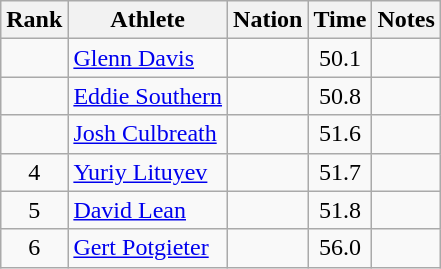<table class="wikitable sortable" style="text-align:center">
<tr>
<th>Rank</th>
<th>Athlete</th>
<th>Nation</th>
<th>Time</th>
<th>Notes</th>
</tr>
<tr>
<td></td>
<td align="left"><a href='#'>Glenn Davis</a></td>
<td align="left"></td>
<td>50.1</td>
<td></td>
</tr>
<tr>
<td></td>
<td align="left"><a href='#'>Eddie Southern</a></td>
<td align="left"></td>
<td>50.8</td>
<td></td>
</tr>
<tr>
<td></td>
<td align="left"><a href='#'>Josh Culbreath</a></td>
<td align="left"></td>
<td>51.6</td>
<td></td>
</tr>
<tr>
<td>4</td>
<td align="left"><a href='#'>Yuriy Lituyev</a></td>
<td align="left"></td>
<td>51.7</td>
<td></td>
</tr>
<tr>
<td>5</td>
<td align="left"><a href='#'>David Lean</a></td>
<td align="left"></td>
<td>51.8</td>
<td></td>
</tr>
<tr>
<td>6</td>
<td align="left"><a href='#'>Gert Potgieter</a></td>
<td align="left"></td>
<td>56.0</td>
<td></td>
</tr>
</table>
